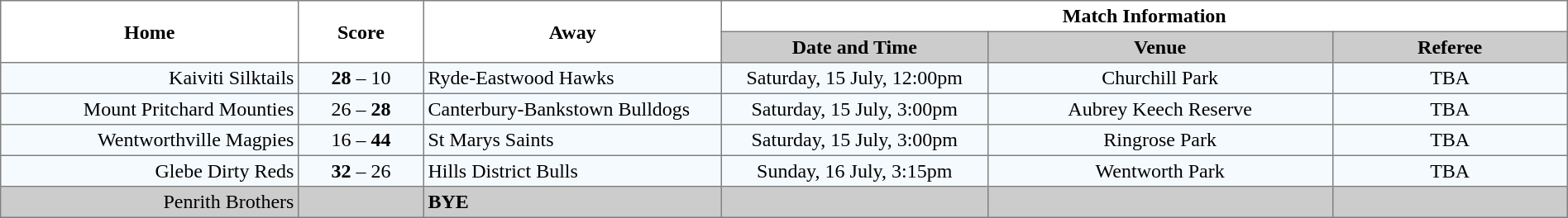<table width="100%" cellspacing="0" cellpadding="3" border="1" style="border-collapse:collapse;  text-align:center;">
<tr>
<th rowspan="2" width="19%">Home</th>
<th rowspan="2" width="8%">Score</th>
<th rowspan="2" width="19%">Away</th>
<th colspan="3">Match Information</th>
</tr>
<tr style="background:#CCCCCC">
<th width="17%">Date and Time</th>
<th width="22%">Venue</th>
<th width="50%">Referee</th>
</tr>
<tr style="text-align:center; background:#f5faff;">
<td align="right">Kaiviti Silktails </td>
<td><strong>28</strong> – 10</td>
<td align="left"> Ryde-Eastwood Hawks</td>
<td>Saturday, 15 July, 12:00pm</td>
<td>Churchill Park</td>
<td>TBA</td>
</tr>
<tr style="text-align:center; background:#f5faff;">
<td align="right">Mount Pritchard Mounties </td>
<td>26 – <strong>28</strong></td>
<td align="left"> Canterbury-Bankstown Bulldogs</td>
<td>Saturday, 15 July, 3:00pm</td>
<td>Aubrey Keech Reserve</td>
<td>TBA</td>
</tr>
<tr style="text-align:center; background:#f5faff;">
<td align="right">Wentworthville Magpies </td>
<td>16 – <strong>44</strong></td>
<td align="left"> St Marys Saints</td>
<td>Saturday, 15 July, 3:00pm</td>
<td>Ringrose Park</td>
<td>TBA</td>
</tr>
<tr style="text-align:center; background:#f5faff;">
<td align="right">Glebe Dirty Reds </td>
<td><strong>32</strong> – 26</td>
<td align="left"> Hills District Bulls</td>
<td>Sunday, 16 July, 3:15pm</td>
<td>Wentworth Park</td>
<td>TBA</td>
</tr>
<tr style="text-align:center; background:#CCCCCC;">
<td align="right">Penrith Brothers </td>
<td></td>
<td align="left"><strong>BYE</strong></td>
<td></td>
<td></td>
<td></td>
</tr>
</table>
